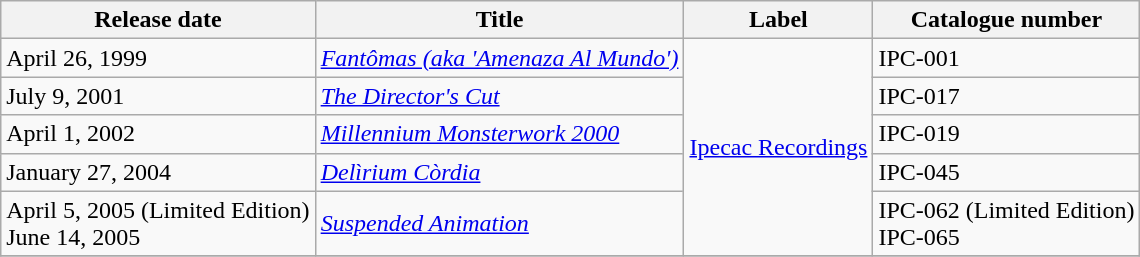<table class="wikitable">
<tr>
<th scope="col">Release date</th>
<th scope="col">Title</th>
<th scope="col">Label</th>
<th scope="col">Catalogue number</th>
</tr>
<tr>
<td>April 26, 1999</td>
<td><em><a href='#'>Fantômas (aka 'Amenaza Al Mundo')</a></em></td>
<td rowspan="5"><a href='#'>Ipecac Recordings</a></td>
<td>IPC-001</td>
</tr>
<tr>
<td>July 9, 2001</td>
<td><em><a href='#'>The Director's Cut</a></em></td>
<td>IPC-017</td>
</tr>
<tr>
<td>April 1, 2002</td>
<td><em><a href='#'>Millennium Monsterwork 2000</a></em></td>
<td>IPC-019</td>
</tr>
<tr>
<td>January 27, 2004</td>
<td><em><a href='#'>Delìrium Còrdia</a></em></td>
<td>IPC-045</td>
</tr>
<tr>
<td>April 5, 2005 (Limited Edition)<br>June 14, 2005</td>
<td><em><a href='#'>Suspended Animation</a></em></td>
<td>IPC-062 (Limited Edition)<br>IPC-065</td>
</tr>
<tr>
</tr>
</table>
